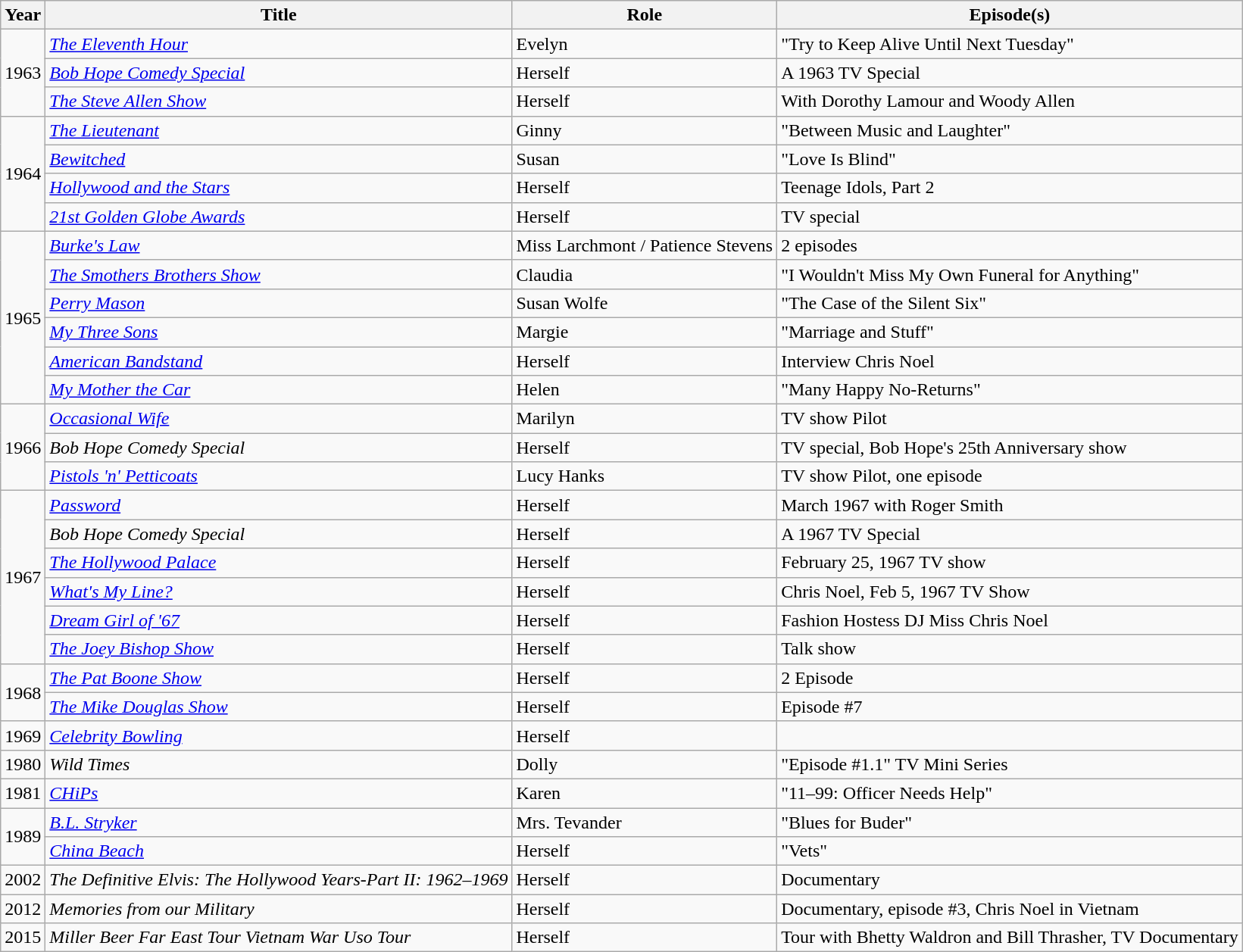<table class="wikitable sortable">
<tr>
<th>Year</th>
<th>Title</th>
<th>Role</th>
<th scope="col" class="unsortable">Episode(s)</th>
</tr>
<tr>
<td rowspan=3>1963</td>
<td><em><a href='#'>The Eleventh Hour</a></em></td>
<td>Evelyn</td>
<td>"Try to Keep Alive Until Next Tuesday"</td>
</tr>
<tr>
<td><em><a href='#'>Bob Hope Comedy Special</a></em></td>
<td>Herself</td>
<td>A 1963 TV Special</td>
</tr>
<tr>
<td><em><a href='#'>The Steve Allen Show</a></em></td>
<td>Herself</td>
<td>With Dorothy Lamour and Woody Allen</td>
</tr>
<tr>
<td rowspan=4>1964</td>
<td><em><a href='#'>The Lieutenant</a></em></td>
<td>Ginny</td>
<td>"Between Music and Laughter"</td>
</tr>
<tr>
<td><em><a href='#'>Bewitched</a></em></td>
<td>Susan</td>
<td>"Love Is Blind"</td>
</tr>
<tr>
<td><em><a href='#'>Hollywood and the Stars</a></em></td>
<td>Herself</td>
<td>Teenage Idols, Part 2</td>
</tr>
<tr>
<td><em><a href='#'>21st Golden Globe Awards</a></em></td>
<td>Herself</td>
<td>TV special</td>
</tr>
<tr>
<td rowspan=6>1965</td>
<td><em><a href='#'>Burke's Law</a></em></td>
<td>Miss Larchmont / Patience Stevens</td>
<td>2 episodes</td>
</tr>
<tr>
<td><em><a href='#'>The Smothers Brothers Show</a></em></td>
<td>Claudia</td>
<td>"I Wouldn't Miss My Own Funeral for Anything"</td>
</tr>
<tr>
<td><em><a href='#'>Perry Mason</a></em></td>
<td>Susan Wolfe</td>
<td>"The Case of the Silent Six"</td>
</tr>
<tr>
<td><em><a href='#'>My Three Sons</a></em></td>
<td>Margie</td>
<td>"Marriage and Stuff"</td>
</tr>
<tr>
<td><em><a href='#'>American Bandstand</a></em></td>
<td>Herself</td>
<td>Interview Chris Noel</td>
</tr>
<tr>
<td><em><a href='#'>My Mother the Car</a></em></td>
<td>Helen</td>
<td>"Many Happy No-Returns"</td>
</tr>
<tr>
<td rowspan=3>1966</td>
<td><em><a href='#'>Occasional Wife</a></em></td>
<td>Marilyn</td>
<td>TV show Pilot</td>
</tr>
<tr>
<td><em>Bob Hope Comedy Special</em></td>
<td>Herself</td>
<td>TV special, Bob Hope's 25th Anniversary show</td>
</tr>
<tr>
<td><em><a href='#'>Pistols 'n' Petticoats</a></em></td>
<td>Lucy Hanks</td>
<td>TV show Pilot, one episode</td>
</tr>
<tr>
<td rowspan=6>1967</td>
<td><em><a href='#'>Password</a></em></td>
<td>Herself</td>
<td>March 1967 with Roger Smith</td>
</tr>
<tr>
<td><em>Bob Hope Comedy Special</em></td>
<td>Herself</td>
<td>A 1967 TV Special</td>
</tr>
<tr>
<td><em><a href='#'>The Hollywood Palace</a></em></td>
<td>Herself</td>
<td>February 25, 1967 TV show </td>
</tr>
<tr>
<td><em><a href='#'>What's My Line?</a></em></td>
<td>Herself</td>
<td>Chris Noel, Feb 5, 1967 TV Show</td>
</tr>
<tr>
<td><em><a href='#'>Dream Girl of '67</a></em></td>
<td>Herself</td>
<td>Fashion Hostess DJ Miss Chris Noel</td>
</tr>
<tr>
<td><em><a href='#'>The Joey Bishop Show</a></em></td>
<td>Herself</td>
<td>Talk show</td>
</tr>
<tr>
<td rowspan=2>1968</td>
<td><em><a href='#'>The Pat Boone Show</a></em></td>
<td>Herself</td>
<td>2 Episode</td>
</tr>
<tr>
<td><em><a href='#'>The Mike Douglas Show</a> </em></td>
<td>Herself</td>
<td>Episode #7</td>
</tr>
<tr>
<td>1969</td>
<td><em><a href='#'>Celebrity Bowling</a></em></td>
<td>Herself</td>
<td></td>
</tr>
<tr>
<td>1980</td>
<td><em>Wild Times</em></td>
<td>Dolly</td>
<td>"Episode #1.1" TV Mini Series</td>
</tr>
<tr>
<td>1981</td>
<td><em><a href='#'>CHiPs</a></em></td>
<td>Karen</td>
<td>"11–99: Officer Needs Help"</td>
</tr>
<tr>
<td rowspan=2>1989</td>
<td><em><a href='#'>B.L. Stryker</a></em></td>
<td>Mrs. Tevander</td>
<td>"Blues for Buder"</td>
</tr>
<tr>
<td><em><a href='#'>China Beach</a></em></td>
<td>Herself</td>
<td>"Vets"</td>
</tr>
<tr>
<td>2002</td>
<td><em>The Definitive Elvis: The Hollywood Years-Part II: 1962–1969</em></td>
<td>Herself</td>
<td>Documentary</td>
</tr>
<tr>
<td>2012</td>
<td><em>Memories from our Military</em></td>
<td>Herself</td>
<td>Documentary, episode #3, Chris Noel in Vietnam</td>
</tr>
<tr>
<td>2015</td>
<td><em>Miller Beer Far East Tour Vietnam War Uso Tour</em></td>
<td>Herself</td>
<td>Tour with Bhetty Waldron and Bill Thrasher, TV Documentary</td>
</tr>
</table>
